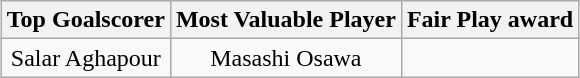<table class="wikitable" style="text-align: center; margin: 0 auto;">
<tr>
<th>Top Goalscorer</th>
<th>Most Valuable Player</th>
<th>Fair Play award</th>
</tr>
<tr>
<td> Salar Aghapour</td>
<td> Masashi Osawa</td>
<td></td>
</tr>
</table>
